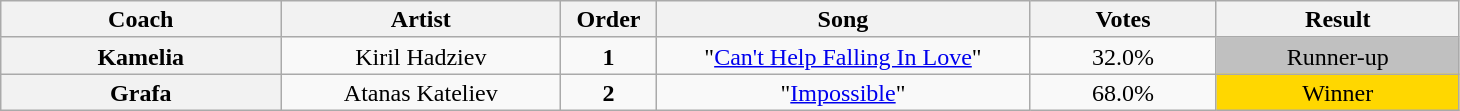<table class="wikitable" style="text-align:center; line-height:17px; width:77%;">
<tr>
<th width="15%">Coach</th>
<th width="15%">Artist</th>
<th width="05%">Order</th>
<th width="20%">Song</th>
<th width="10%">Votes</th>
<th width="13%">Result</th>
</tr>
<tr>
<th>Kamelia</th>
<td>Kiril Hadziev</td>
<td><strong>1</strong></td>
<td>"<a href='#'>Can't Help Falling In Love</a>"</td>
<td>32.0%</td>
<td style="background:silver;">Runner-up</td>
</tr>
<tr>
<th>Grafa</th>
<td>Atanas Kateliev</td>
<td><strong>2</strong></td>
<td>"<a href='#'>Impossible</a>"</td>
<td>68.0%</td>
<td style="background:gold;">Winner</td>
</tr>
</table>
